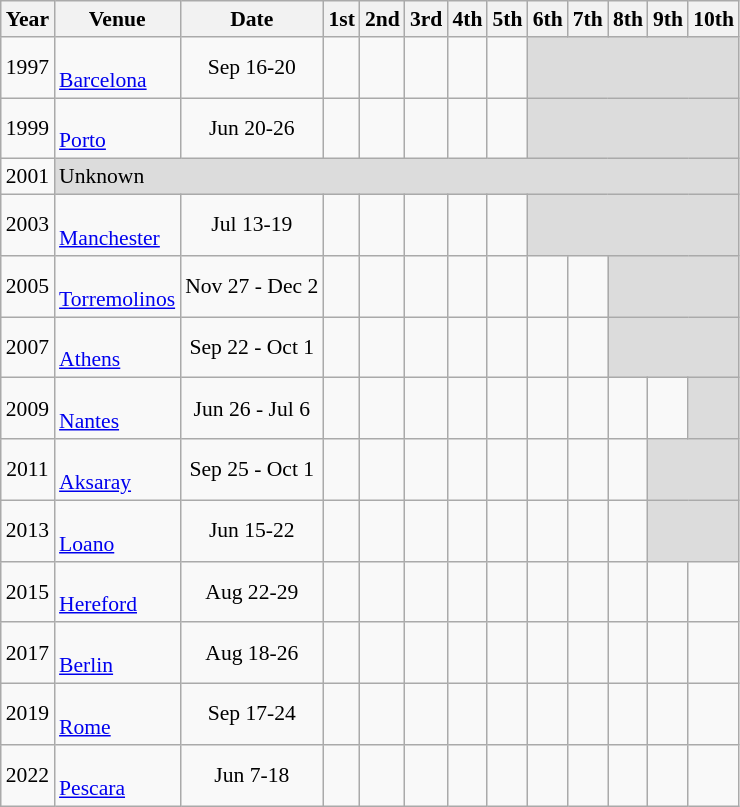<table class="wikitable" style="text-align:left; font-size:90%">
<tr>
<th>Year</th>
<th>Venue</th>
<th>Date</th>
<th>1st</th>
<th>2nd</th>
<th>3rd</th>
<th>4th</th>
<th>5th</th>
<th>6th</th>
<th>7th</th>
<th>8th</th>
<th>9th</th>
<th>10th</th>
</tr>
<tr>
<td align="center">1997</td>
<td><br><a href='#'>Barcelona</a></td>
<td align="center">Sep 16-20</td>
<td></td>
<td></td>
<td></td>
<td></td>
<td></td>
<td colspan=5 bgcolor=#DCDCDC></td>
</tr>
<tr>
<td align="center">1999</td>
<td><br><a href='#'>Porto</a></td>
<td align="center">Jun 20-26</td>
<td></td>
<td></td>
<td></td>
<td></td>
<td></td>
<td colspan=5 bgcolor=#DCDCDC></td>
</tr>
<tr>
<td align="center">2001</td>
<td colspan=12 bgcolor=#DCDCDC>Unknown</td>
</tr>
<tr>
<td align="center">2003</td>
<td><br><a href='#'>Manchester</a></td>
<td align="center">Jul 13-19</td>
<td></td>
<td></td>
<td></td>
<td></td>
<td></td>
<td colspan=5 bgcolor=#DCDCDC></td>
</tr>
<tr>
<td align="center">2005</td>
<td><br><a href='#'>Torremolinos</a></td>
<td align="center">Nov 27 - Dec 2</td>
<td></td>
<td></td>
<td></td>
<td></td>
<td></td>
<td></td>
<td></td>
<td colspan=3 bgcolor=#DCDCDC></td>
</tr>
<tr>
<td align="center">2007</td>
<td><br><a href='#'>Athens</a></td>
<td align="center">Sep 22 - Oct 1</td>
<td></td>
<td></td>
<td></td>
<td></td>
<td></td>
<td></td>
<td></td>
<td colspan=3 bgcolor=#DCDCDC></td>
</tr>
<tr>
<td align="center">2009</td>
<td><br><a href='#'>Nantes</a></td>
<td align="center">Jun 26 - Jul 6</td>
<td></td>
<td></td>
<td></td>
<td></td>
<td></td>
<td></td>
<td></td>
<td></td>
<td></td>
<td colspan=1 bgcolor=#DCDCDC></td>
</tr>
<tr>
<td align="center">2011</td>
<td><br><a href='#'>Aksaray</a></td>
<td align="center">Sep 25 - Oct 1</td>
<td></td>
<td></td>
<td></td>
<td></td>
<td></td>
<td></td>
<td></td>
<td></td>
<td colspan=2 bgcolor=#DCDCDC></td>
</tr>
<tr>
<td align="center">2013</td>
<td><br><a href='#'>Loano</a></td>
<td align="center">Jun 15-22</td>
<td></td>
<td></td>
<td></td>
<td></td>
<td></td>
<td></td>
<td></td>
<td></td>
<td colspan=2 bgcolor=#DCDCDC></td>
</tr>
<tr>
<td align="center">2015</td>
<td><br><a href='#'>Hereford</a></td>
<td align="center">Aug 22-29</td>
<td></td>
<td></td>
<td></td>
<td></td>
<td></td>
<td></td>
<td></td>
<td></td>
<td></td>
<td></td>
</tr>
<tr>
<td align="center">2017</td>
<td><br><a href='#'>Berlin</a></td>
<td align="center">Aug 18-26</td>
<td></td>
<td></td>
<td></td>
<td></td>
<td></td>
<td></td>
<td></td>
<td></td>
<td></td>
<td></td>
</tr>
<tr>
<td align="center">2019</td>
<td><br><a href='#'>Rome</a></td>
<td align="center">Sep 17-24</td>
<td></td>
<td></td>
<td></td>
<td></td>
<td></td>
<td></td>
<td></td>
<td></td>
<td></td>
<td></td>
</tr>
<tr>
<td align="center">2022</td>
<td><br><a href='#'>Pescara</a></td>
<td align="center">Jun 7-18</td>
<td></td>
<td></td>
<td></td>
<td></td>
<td></td>
<td></td>
<td></td>
<td></td>
<td></td>
<td></td>
</tr>
</table>
